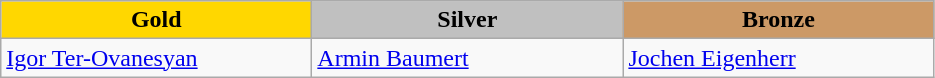<table class="wikitable" style="text-align:left">
<tr align="center">
<td width=200 bgcolor=gold><strong>Gold</strong></td>
<td width=200 bgcolor=silver><strong>Silver</strong></td>
<td width=200 bgcolor=CC9966><strong>Bronze</strong></td>
</tr>
<tr>
<td><a href='#'>Igor Ter-Ovanesyan</a><br><em></em></td>
<td><a href='#'>Armin Baumert</a><br><em></em></td>
<td><a href='#'>Jochen Eigenherr</a><br><em></em></td>
</tr>
</table>
